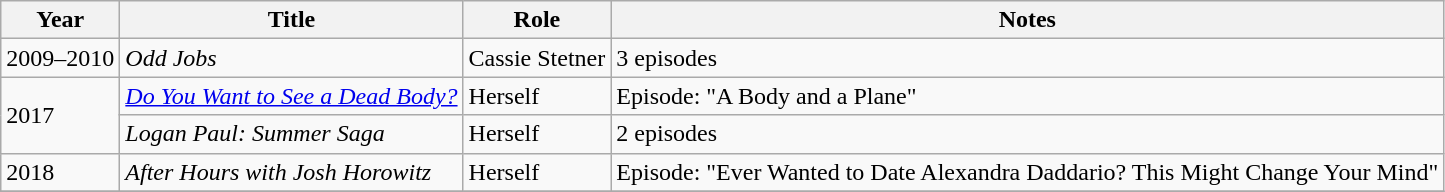<table class="wikitable sortable">
<tr>
<th>Year</th>
<th>Title</th>
<th>Role</th>
<th>Notes</th>
</tr>
<tr>
<td>2009–2010</td>
<td><em>Odd Jobs</em></td>
<td>Cassie Stetner</td>
<td>3 episodes</td>
</tr>
<tr>
<td rowspan="2">2017</td>
<td><em><a href='#'>Do You Want to See a Dead Body?</a></em></td>
<td>Herself</td>
<td>Episode: "A Body and a Plane"</td>
</tr>
<tr>
<td><em>Logan Paul: Summer Saga</em></td>
<td>Herself</td>
<td>2 episodes</td>
</tr>
<tr>
<td>2018</td>
<td><em>After Hours with Josh Horowitz</em></td>
<td>Herself</td>
<td>Episode: "Ever Wanted to Date Alexandra Daddario? This Might Change Your Mind"</td>
</tr>
<tr>
</tr>
</table>
